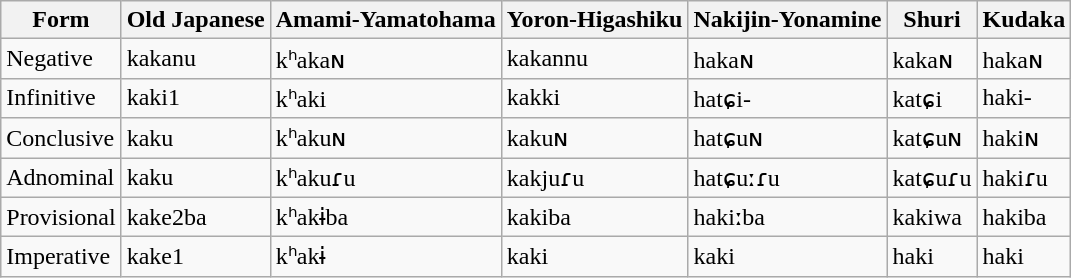<table class="wikitable">
<tr>
<th>Form</th>
<th>Old Japanese</th>
<th>Amami-Yamatohama</th>
<th>Yoron-Higashiku</th>
<th>Nakijin-Yonamine</th>
<th>Shuri</th>
<th>Kudaka</th>
</tr>
<tr>
<td>Negative</td>
<td>kakanu</td>
<td>kʰakaɴ</td>
<td>kakannu</td>
<td>hakaɴ</td>
<td>kakaɴ</td>
<td>hakaɴ</td>
</tr>
<tr>
<td>Infinitive</td>
<td>kaki1</td>
<td>kʰaki</td>
<td>kakki</td>
<td>hatɕi-</td>
<td>katɕi</td>
<td>haki-</td>
</tr>
<tr>
<td>Conclusive</td>
<td>kaku</td>
<td>kʰakuɴ</td>
<td>kakuɴ</td>
<td>hatɕuɴ</td>
<td>katɕuɴ</td>
<td>hakiɴ</td>
</tr>
<tr>
<td>Adnominal</td>
<td>kaku</td>
<td>kʰakuɾu</td>
<td>kakjuɾu</td>
<td>hatɕuːɾu</td>
<td>katɕuɾu</td>
<td>hakiɾu</td>
</tr>
<tr>
<td>Provisional</td>
<td>kake2ba</td>
<td>kʰakɨba</td>
<td>kakiba</td>
<td>hakiːba</td>
<td>kakiwa</td>
<td>hakiba</td>
</tr>
<tr>
<td>Imperative</td>
<td>kake1</td>
<td>kʰakɨ</td>
<td>kaki</td>
<td>kaki</td>
<td>haki</td>
<td>haki</td>
</tr>
</table>
